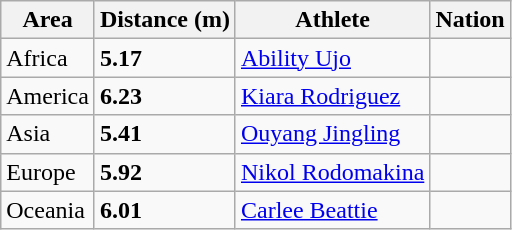<table class="wikitable">
<tr>
<th>Area</th>
<th>Distance (m)</th>
<th>Athlete</th>
<th>Nation</th>
</tr>
<tr>
<td>Africa</td>
<td><strong>5.17</strong></td>
<td><a href='#'>Ability Ujo</a></td>
<td></td>
</tr>
<tr>
<td>America</td>
<td><strong>6.23 </strong></td>
<td><a href='#'>Kiara Rodriguez</a></td>
<td></td>
</tr>
<tr>
<td>Asia</td>
<td><strong>5.41</strong></td>
<td><a href='#'>Ouyang Jingling</a></td>
<td></td>
</tr>
<tr>
<td>Europe</td>
<td><strong>5.92</strong></td>
<td><a href='#'>Nikol Rodomakina</a></td>
<td></td>
</tr>
<tr>
<td>Oceania</td>
<td><strong>6.01</strong></td>
<td><a href='#'>Carlee Beattie</a></td>
<td></td>
</tr>
</table>
